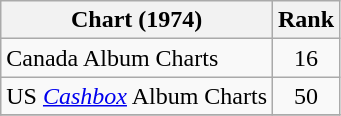<table class="wikitable sortable">
<tr>
<th>Chart (1974)</th>
<th style="text-align:center;">Rank</th>
</tr>
<tr>
<td>Canada Album Charts</td>
<td style="text-align:center;">16</td>
</tr>
<tr>
<td>US <a href='#'><em>Cashbox</em></a> Album Charts</td>
<td style="text-align:center;">50</td>
</tr>
<tr>
</tr>
</table>
